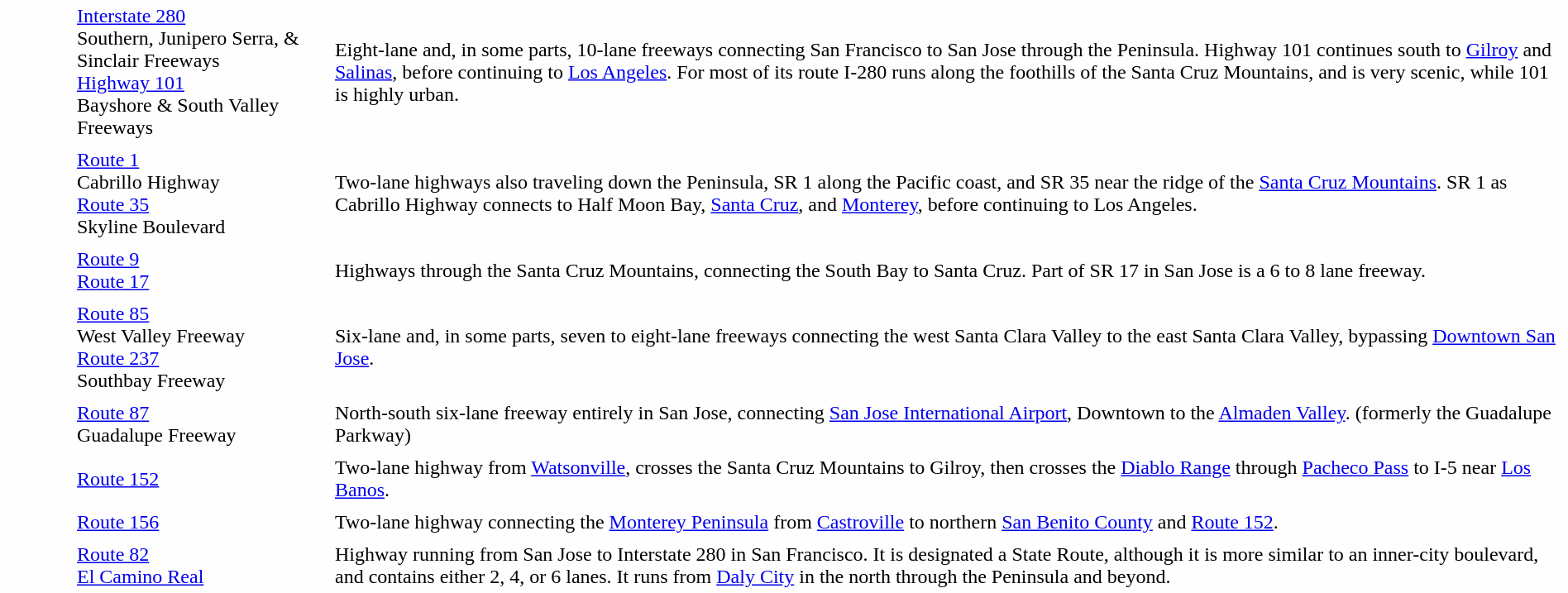<table width="100%" cellpadding="4" cellspacing="0">
<tr>
<td style="width:50px; text-align:center" bgcolor="#fefefe"></td>
<td style="width:200px; text-align:left" bgcolor="#fefefe"><a href='#'>Interstate 280</a><br>Southern, Junipero Serra, & Sinclair Freeways<br><a href='#'>Highway 101</a><br>Bayshore & South Valley Freeways</td>
<td bgcolor="#fefefe">Eight-lane and, in some parts, 10-lane freeways connecting San Francisco to San Jose through the Peninsula. Highway 101 continues south to <a href='#'>Gilroy</a> and <a href='#'>Salinas</a>, before continuing to <a href='#'>Los Angeles</a>. For most of its route I-280 runs along the foothills of the Santa Cruz Mountains, and is very scenic, while 101 is highly urban.</td>
</tr>
<tr>
<td style="width:50px; text-align:center" bgcolor="#fefefe"></td>
<td style="width:200px; text-align:left" bgcolor="#fefefe"><a href='#'>Route 1</a><br>Cabrillo Highway<br><a href='#'>Route 35</a><br>Skyline Boulevard</td>
<td bgcolor="#fefefe">Two-lane highways also traveling down the Peninsula, SR 1 along the Pacific coast, and SR 35 near the ridge of the <a href='#'>Santa Cruz Mountains</a>. SR 1 as Cabrillo Highway connects to Half Moon Bay, <a href='#'>Santa Cruz</a>, and <a href='#'>Monterey</a>, before continuing to Los Angeles.</td>
</tr>
<tr>
<td style="width:50px; text-align:center" bgcolor="#fefefe"></td>
<td style="width:200px; text-align:left" bgcolor="#fefefe"><a href='#'>Route 9</a><br><a href='#'>Route 17</a></td>
<td bgcolor="#fefefe">Highways through the Santa Cruz Mountains, connecting the South Bay to Santa Cruz. Part of SR 17 in San Jose is a 6 to 8 lane freeway.</td>
</tr>
<tr>
<td style="width:50px; text-align:center" bgcolor="#fefefe"></td>
<td style="width:200px; text-align:left" bgcolor="#fefefe"><a href='#'>Route 85</a><br>West Valley Freeway<br><a href='#'>Route 237</a><br>Southbay Freeway</td>
<td bgcolor="#fefefe">Six-lane and, in some parts, seven to eight-lane freeways connecting the west Santa Clara Valley to the east Santa Clara Valley, bypassing <a href='#'>Downtown San Jose</a>.</td>
</tr>
<tr>
<td style="width:50px; text-align:center" bgcolor="#fefefe"></td>
<td style="width:200px; text-align:left" bgcolor="#fefefe"><a href='#'>Route 87</a><br>Guadalupe Freeway</td>
<td bgcolor="#fefefe">North-south six-lane freeway entirely in San Jose, connecting <a href='#'>San Jose International Airport</a>, Downtown to the <a href='#'>Almaden Valley</a>. (formerly the Guadalupe Parkway)</td>
</tr>
<tr>
<td style="width:50px; text-align:center" bgcolor="#fefefe"></td>
<td style="width:200px; text-align:left" bgcolor="#fefefe"><a href='#'>Route 152</a></td>
<td bgcolor="#fefefe">Two-lane highway from <a href='#'>Watsonville</a>, crosses the Santa Cruz Mountains to Gilroy, then crosses the <a href='#'>Diablo Range</a> through <a href='#'>Pacheco Pass</a> to I-5 near <a href='#'>Los Banos</a>.</td>
</tr>
<tr>
<td style="width:50px; text-align:center" bgcolor="#fefefe"></td>
<td style="width:200px; text-align:left" bgcolor="#fefefe"><a href='#'>Route 156</a></td>
<td bgcolor="#fefefe">Two-lane highway connecting the <a href='#'>Monterey Peninsula</a> from <a href='#'>Castroville</a> to northern <a href='#'>San Benito County</a> and <a href='#'>Route 152</a>.</td>
</tr>
<tr>
<td style="width:50px; text-align:center" bgcolor="#fefefe"></td>
<td style="width:200px; text-align:left" bgcolor="#fefefe"><a href='#'>Route 82</a><br><a href='#'>El Camino Real</a></td>
<td bgcolor="#fefefe">Highway running from San Jose to Interstate 280 in San Francisco. It is designated a State Route, although it is more similar to an inner-city boulevard, and contains either 2, 4, or 6 lanes. It runs from <a href='#'>Daly City</a> in the north through the Peninsula and beyond.</td>
</tr>
</table>
